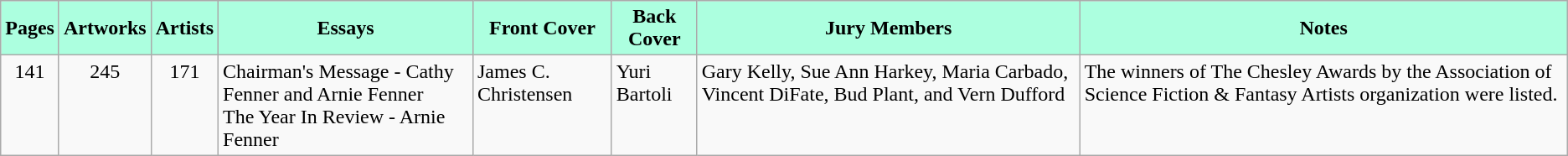<table class="wikitable">
<tr>
<th style="background:#acffdf">Pages</th>
<th style="background:#acffdf">Artworks</th>
<th style="background:#acffdf">Artists</th>
<th style="background:#acffdf">Essays</th>
<th style="background:#acffdf">Front Cover</th>
<th style="background:#acffdf">Back Cover</th>
<th style="background:#acffdf">Jury Members</th>
<th style="background:#acffdf">Notes</th>
</tr>
<tr valign="top">
<td align="center">141</td>
<td align="center">245</td>
<td align="center">171</td>
<td>Chairman's Message - Cathy Fenner and Arnie Fenner<br>The Year In Review - Arnie Fenner</td>
<td>James C. Christensen</td>
<td>Yuri Bartoli</td>
<td>Gary Kelly, Sue Ann Harkey, Maria Carbado, Vincent DiFate, Bud Plant, and Vern Dufford</td>
<td>The winners of The Chesley Awards by the Association of Science Fiction & Fantasy Artists organization were listed.</td>
</tr>
</table>
